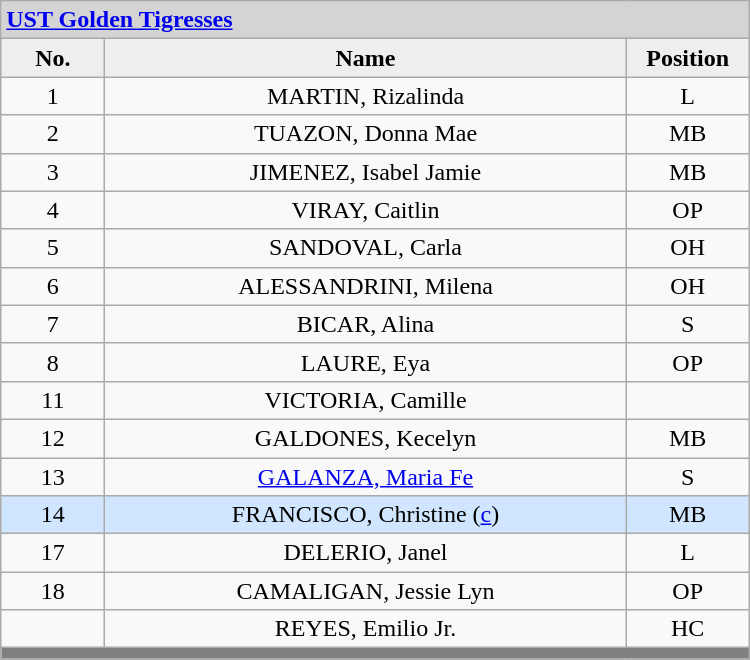<table class='wikitable mw-collapsible mw-collapsed' style="text-align: center; width: 500px; border: none">
<tr>
<th style="background:#D4D4D4; text-align:left;" colspan=3><a href='#'>UST Golden Tigresses</a></th>
</tr>
<tr style="background:#EEEEEE; font-weight:bold;">
<td width=10%>No.</td>
<td width=50%>Name</td>
<td width=10%>Position</td>
</tr>
<tr>
<td>1</td>
<td>MARTIN, Rizalinda</td>
<td>L</td>
</tr>
<tr>
<td>2</td>
<td>TUAZON, Donna Mae</td>
<td>MB</td>
</tr>
<tr>
<td>3</td>
<td>JIMENEZ, Isabel Jamie</td>
<td>MB</td>
</tr>
<tr>
<td>4</td>
<td>VIRAY, Caitlin</td>
<td>OP</td>
</tr>
<tr>
<td>5</td>
<td>SANDOVAL, Carla</td>
<td>OH</td>
</tr>
<tr>
<td>6</td>
<td>ALESSANDRINI, Milena</td>
<td>OH</td>
</tr>
<tr>
<td>7</td>
<td>BICAR, Alina</td>
<td>S</td>
</tr>
<tr>
<td>8</td>
<td>LAURE, Eya</td>
<td>OP</td>
</tr>
<tr>
<td>11</td>
<td>VICTORIA, Camille</td>
<td></td>
</tr>
<tr>
<td>12</td>
<td>GALDONES, Kecelyn</td>
<td>MB</td>
</tr>
<tr>
<td>13</td>
<td><a href='#'>GALANZA, Maria Fe</a></td>
<td>S</td>
</tr>
<tr style="background:#D0E6FF;">
<td>14</td>
<td>FRANCISCO, Christine (<a href='#'>c</a>)</td>
<td>MB</td>
</tr>
<tr>
<td>17</td>
<td>DELERIO, Janel</td>
<td>L</td>
</tr>
<tr>
<td>18</td>
<td>CAMALIGAN, Jessie Lyn</td>
<td>OP</td>
</tr>
<tr>
<td></td>
<td>REYES, Emilio Jr.</td>
<td>HC</td>
</tr>
<tr>
<th style='background: grey;' colspan=3></th>
</tr>
</table>
